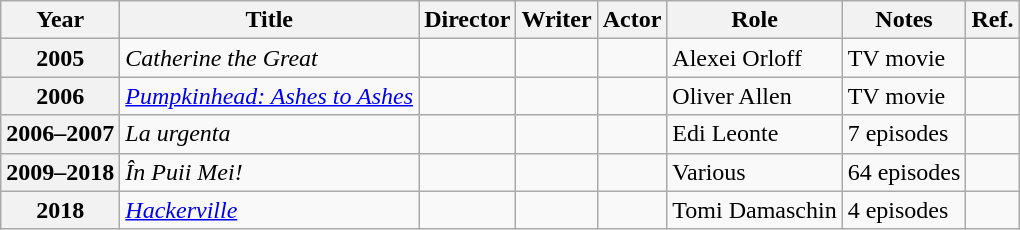<table class="wikitable sortable plainrowheaders">
<tr>
<th scope="col">Year</th>
<th scope="col">Title</th>
<th scope="col">Director</th>
<th scope="col">Writer</th>
<th scope="col">Actor</th>
<th scope="col">Role</th>
<th scope="col">Notes</th>
<th scope="col">Ref.</th>
</tr>
<tr>
<th scope="row">2005</th>
<td><em>Catherine the Great</em></td>
<td></td>
<td></td>
<td></td>
<td>Alexei Orloff</td>
<td>TV movie</td>
<td></td>
</tr>
<tr>
<th scope="row">2006</th>
<td><em><a href='#'>Pumpkinhead: Ashes to Ashes</a></em></td>
<td></td>
<td></td>
<td></td>
<td>Oliver Allen</td>
<td>TV movie</td>
<td align="center"></td>
</tr>
<tr>
<th scope="row">2006–2007</th>
<td><em>La urgenta</em></td>
<td></td>
<td></td>
<td></td>
<td>Edi Leonte</td>
<td>7 episodes</td>
<td align="center"></td>
</tr>
<tr>
<th scope="row">2009–2018</th>
<td><em>În Puii Mei!</em></td>
<td></td>
<td></td>
<td></td>
<td>Various</td>
<td>64 episodes</td>
<td align="center"></td>
</tr>
<tr>
<th scope="row">2018</th>
<td><em><a href='#'>Hackerville</a></em></td>
<td></td>
<td></td>
<td></td>
<td>Tomi Damaschin</td>
<td>4 episodes</td>
<td align="center"></td>
</tr>
</table>
